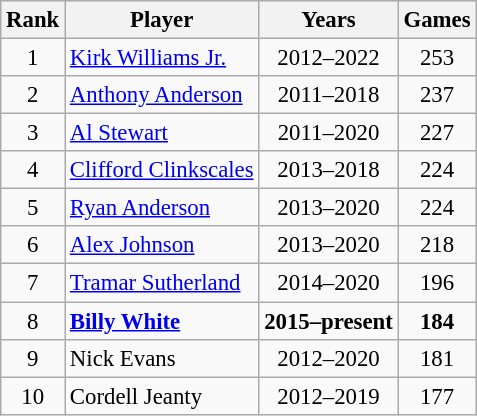<table class="wikitable" style="font-size:95%;">
<tr>
<th>Rank</th>
<th>Player</th>
<th align=center>Years</th>
<th>Games</th>
</tr>
<tr>
<td align=center>1</td>
<td> <a href='#'>Kirk Williams Jr.</a></td>
<td align=center>2012–2022</td>
<td align=center>253</td>
</tr>
<tr>
<td style="text-align:center;">2</td>
<td> <a href='#'>Anthony Anderson</a></td>
<td align=center>2011–2018</td>
<td align=center>237</td>
</tr>
<tr>
<td style="text-align:center;">3</td>
<td> <a href='#'>Al Stewart</a></td>
<td align=center>2011–2020</td>
<td align=center>227</td>
</tr>
<tr>
<td align=center>4</td>
<td> <a href='#'>Clifford Clinkscales</a></td>
<td align=center>2013–2018</td>
<td align=center>224</td>
</tr>
<tr>
<td align=center>5</td>
<td> <a href='#'>Ryan Anderson</a></td>
<td align=center>2013–2020</td>
<td align=center>224</td>
</tr>
<tr>
<td align=center>6</td>
<td> <a href='#'>Alex Johnson</a></td>
<td align=center>2013–2020</td>
<td align=center>218</td>
</tr>
<tr>
<td align=center>7</td>
<td> <a href='#'>Tramar Sutherland</a></td>
<td align=center>2014–2020</td>
<td align=center>196</td>
</tr>
<tr>
<td align=center>8</td>
<td>  <strong><a href='#'>Billy White</a></strong></td>
<td align=center><strong>2015–present</strong></td>
<td align=center><strong>184</strong></td>
</tr>
<tr>
<td align=center>9</td>
<td> Nick Evans</td>
<td align=center>2012–2020</td>
<td align=center>181</td>
</tr>
<tr>
<td align=center>10</td>
<td> Cordell Jeanty</td>
<td align=center>2012–2019</td>
<td align=center>177</td>
</tr>
</table>
